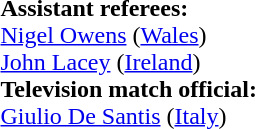<table width=100% style="font-size: 100%">
<tr>
<td><br><strong>Assistant referees:</strong>
<br><a href='#'>Nigel Owens</a> (<a href='#'>Wales</a>)
<br><a href='#'>John Lacey</a> (<a href='#'>Ireland</a>)
<br><strong>Television match official:</strong>
<br><a href='#'>Giulio De Santis</a> (<a href='#'>Italy</a>)</td>
</tr>
</table>
